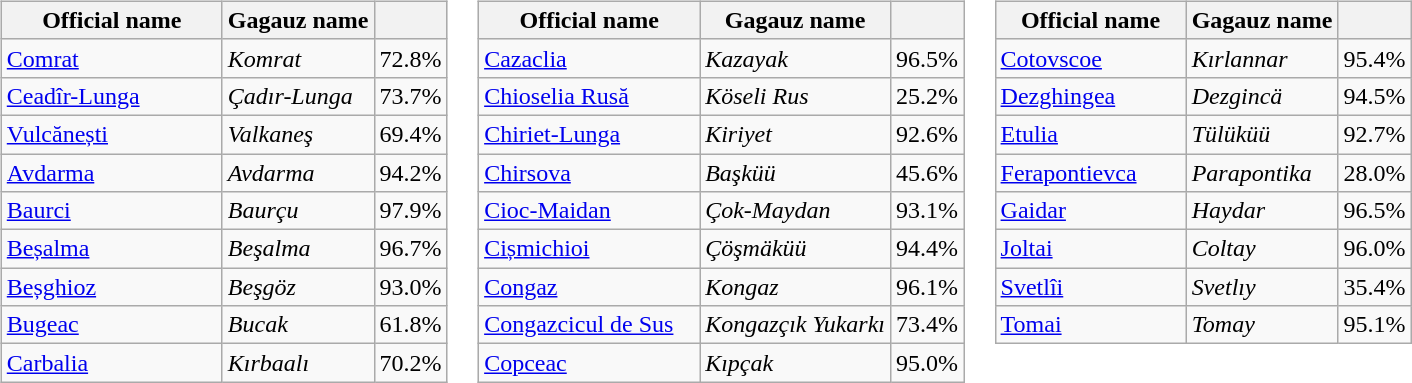<table style="background:transparent;">
<tr valign="top">
<td><br><table class="wikitable">
<tr>
<th width="140px">Official name</th>
<th>Gagauz name</th>
<th></tr></th>
<td><a href='#'>Comrat</a> </td>
<td><em>Komrat</em></td>
<td align ="right">72.8%</tr></td>
<td><a href='#'>Ceadîr-Lunga</a> </td>
<td><em>Çadır-Lunga</em></td>
<td align ="right">73.7%</tr></td>
</tr>
<tr>
<td><a href='#'>Vulcănești</a> <br></td>
<td><em>Valkaneş</em><br></td>
<td align ="right">69.4%<br></td>
</tr>
<tr>
<td><a href='#'>Avdarma</a></td>
<td><em>Avdarma</em></td>
<td align ="right">94.2%</tr></td>
<td><a href='#'>Baurci</a></td>
<td><em>Baurçu</em></td>
<td align ="right">97.9%</tr></td>
<td><a href='#'>Beșalma</a></td>
<td><em>Beşalma</em></td>
<td align ="right">96.7%</tr></td>
<td><a href='#'>Beșghioz</a></td>
<td><em>Beşgöz</em></td>
<td align ="right">93.0%</tr></td>
<td><a href='#'>Bugeac</a></td>
<td><em>Bucak</em></td>
<td align ="right">61.8%</tr></td>
<td><a href='#'>Carbalia</a></td>
<td><em>Kırbaalı</em></td>
<td align ="right">70.2% </tr></td>
</tr>
</table>
</td>
<td><br><table class="wikitable">
<tr>
<th width="140px">Official name</th>
<th>Gagauz name</th>
<th></tr></th>
<td><a href='#'>Cazaclia</a></td>
<td><em>Kazayak</em></td>
<td align ="right">96.5%     </tr></td>
<td><a href='#'>Chioselia Rusă</a></td>
<td><em>Köseli Rus</em></td>
<td align ="right">25.2%</tr></td>
<td><a href='#'>Chiriet-Lunga</a></td>
<td><em>Kiriyet</em></td>
<td align ="right">92.6%</tr></td>
<td><a href='#'>Chirsova</a></td>
<td><em>Başküü</em></td>
<td align ="right">45.6%</tr></td>
<td><a href='#'>Cioc-Maidan</a></td>
<td><em>Çok-Maydan</em></td>
<td align ="right">93.1%</tr></td>
<td><a href='#'>Cișmichioi</a></td>
<td><em>Çöşmäküü</em></td>
<td align ="right">94.4%</tr></td>
<td><a href='#'>Congaz</a></td>
<td><em>Kongaz</em></td>
<td align ="right">96.1%</tr></td>
</tr>
<tr>
<td><a href='#'>Congazcicul de Sus</a><br></td>
<td><em>Kongazçık Yukarkı</em><br></td>
<td align ="right">73.4%<br></td>
</tr>
<tr>
<td><a href='#'>Copceac</a></td>
<td><em>Kıpçak</em></td>
<td align ="right">95.0%</tr></td>
</tr>
</table>
</td>
<td><br><table class="wikitable">
<tr>
<th width="120px">Official name</th>
<th>Gagauz name</th>
<th></tr></th>
<td><a href='#'>Cotovscoe</a></td>
<td><em>Kırlannar</em></td>
<td align ="right">95.4%</tr></td>
<td><a href='#'>Dezghingea</a></td>
<td><em>Dezgincä</em></td>
<td align ="right">94.5%</tr></td>
</tr>
<tr>
<td><a href='#'>Etulia</a><br></td>
<td><em>Tülüküü</em><br></td>
<td align ="right">92.7%<br></td>
</tr>
<tr>
<td><a href='#'>Ferapontievca</a></td>
<td><em>Parapontika</em></td>
<td align ="right">28.0%</tr></td>
<td><a href='#'>Gaidar</a></td>
<td><em>Haydar</em></td>
<td align ="right">96.5%</tr></td>
<td><a href='#'>Joltai</a></td>
<td><em>Coltay</em></td>
<td align ="right">96.0%</tr></td>
</tr>
<tr>
<td><a href='#'>Svetlîi</a><br></td>
<td><em>Svetlıy</em><br></td>
<td align ="right">35.4%<br></td>
</tr>
<tr>
<td><a href='#'>Tomai</a></td>
<td><em>Tomay</em></td>
<td align ="right">95.1%</tr></td>
</tr>
</table>
</td>
</tr>
</table>
